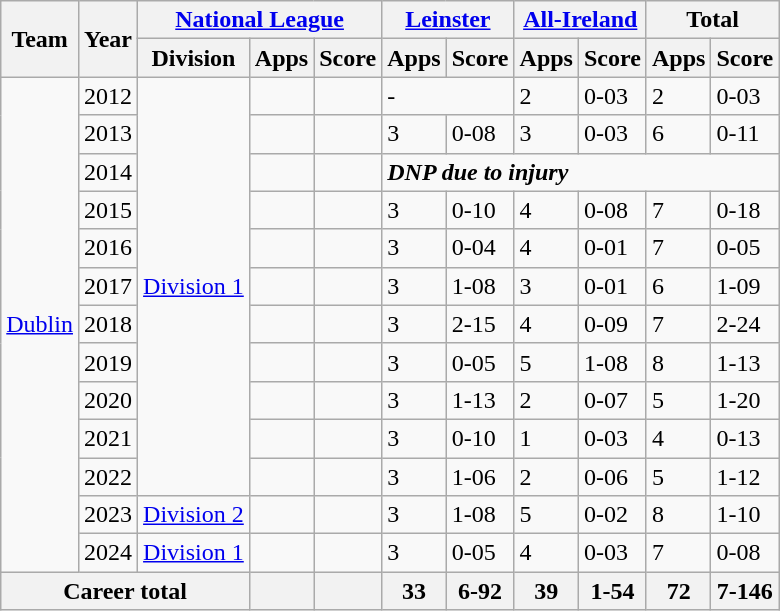<table class="wikitable">
<tr>
<th rowspan="2">Team</th>
<th rowspan="2">Year</th>
<th colspan="3"><a href='#'>National League</a></th>
<th colspan="2"><a href='#'>Leinster</a></th>
<th colspan="2"><a href='#'>All-Ireland</a></th>
<th colspan="2">Total</th>
</tr>
<tr>
<th>Division</th>
<th>Apps</th>
<th>Score</th>
<th>Apps</th>
<th>Score</th>
<th>Apps</th>
<th>Score</th>
<th>Apps</th>
<th>Score</th>
</tr>
<tr>
<td rowspan="13"><a href='#'>Dublin</a></td>
<td>2012</td>
<td rowspan="11"><a href='#'>Division 1</a></td>
<td></td>
<td></td>
<td colspan="2">-</td>
<td>2</td>
<td>0-03</td>
<td>2</td>
<td>0-03</td>
</tr>
<tr>
<td>2013</td>
<td></td>
<td></td>
<td>3</td>
<td>0-08</td>
<td>3</td>
<td>0-03</td>
<td>6</td>
<td>0-11</td>
</tr>
<tr>
<td>2014</td>
<td></td>
<td></td>
<td colspan="6"><strong><em>DNP due to injury</em></strong></td>
</tr>
<tr>
<td>2015</td>
<td></td>
<td></td>
<td>3</td>
<td>0-10</td>
<td>4</td>
<td>0-08</td>
<td>7</td>
<td>0-18</td>
</tr>
<tr>
<td>2016</td>
<td></td>
<td></td>
<td>3</td>
<td>0-04</td>
<td>4</td>
<td>0-01</td>
<td>7</td>
<td>0-05</td>
</tr>
<tr>
<td>2017</td>
<td></td>
<td></td>
<td>3</td>
<td>1-08</td>
<td>3</td>
<td>0-01</td>
<td>6</td>
<td>1-09</td>
</tr>
<tr>
<td>2018</td>
<td></td>
<td></td>
<td>3</td>
<td>2-15</td>
<td>4</td>
<td>0-09</td>
<td>7</td>
<td>2-24</td>
</tr>
<tr>
<td>2019</td>
<td></td>
<td></td>
<td>3</td>
<td>0-05</td>
<td>5</td>
<td>1-08</td>
<td>8</td>
<td>1-13</td>
</tr>
<tr>
<td>2020</td>
<td></td>
<td></td>
<td>3</td>
<td>1-13</td>
<td>2</td>
<td>0-07</td>
<td>5</td>
<td>1-20</td>
</tr>
<tr>
<td>2021</td>
<td></td>
<td></td>
<td>3</td>
<td>0-10</td>
<td>1</td>
<td>0-03</td>
<td>4</td>
<td>0-13</td>
</tr>
<tr>
<td>2022</td>
<td></td>
<td></td>
<td>3</td>
<td>1-06</td>
<td>2</td>
<td>0-06</td>
<td>5</td>
<td>1-12</td>
</tr>
<tr>
<td>2023</td>
<td><a href='#'>Division 2</a></td>
<td></td>
<td></td>
<td>3</td>
<td>1-08</td>
<td>5</td>
<td>0-02</td>
<td>8</td>
<td>1-10</td>
</tr>
<tr>
<td>2024</td>
<td><a href='#'>Division 1</a></td>
<td></td>
<td></td>
<td>3</td>
<td>0-05</td>
<td>4</td>
<td>0-03</td>
<td>7</td>
<td>0-08</td>
</tr>
<tr>
<th colspan="3">Career total</th>
<th></th>
<th></th>
<th>33</th>
<th>6-92</th>
<th>39</th>
<th>1-54</th>
<th>72</th>
<th>7-146</th>
</tr>
</table>
